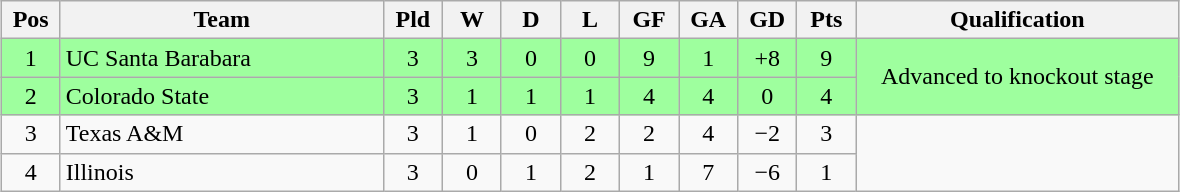<table class="wikitable" style="text-align:center; margin: 1em auto">
<tr>
<th style="width:2em">Pos</th>
<th style="width:13em">Team</th>
<th style="width:2em">Pld</th>
<th style="width:2em">W</th>
<th style="width:2em">D</th>
<th style="width:2em">L</th>
<th style="width:2em">GF</th>
<th style="width:2em">GA</th>
<th style="width:2em">GD</th>
<th style="width:2em">Pts</th>
<th style="width:13em">Qualification</th>
</tr>
<tr bgcolor="#9eff9e">
<td>1</td>
<td style="text-align:left">UC Santa Barabara</td>
<td>3</td>
<td>3</td>
<td>0</td>
<td>0</td>
<td>9</td>
<td>1</td>
<td>+8</td>
<td>9</td>
<td rowspan="2">Advanced to knockout stage</td>
</tr>
<tr bgcolor="#9eff9e">
<td>2</td>
<td style="text-align:left">Colorado State</td>
<td>3</td>
<td>1</td>
<td>1</td>
<td>1</td>
<td>4</td>
<td>4</td>
<td>0</td>
<td>4</td>
</tr>
<tr>
<td>3</td>
<td style="text-align:left">Texas A&M</td>
<td>3</td>
<td>1</td>
<td>0</td>
<td>2</td>
<td>2</td>
<td>4</td>
<td>−2</td>
<td>3</td>
<td rowspan="2"></td>
</tr>
<tr>
<td>4</td>
<td style="text-align:left">Illinois</td>
<td>3</td>
<td>0</td>
<td>1</td>
<td>2</td>
<td>1</td>
<td>7</td>
<td>−6</td>
<td>1</td>
</tr>
</table>
